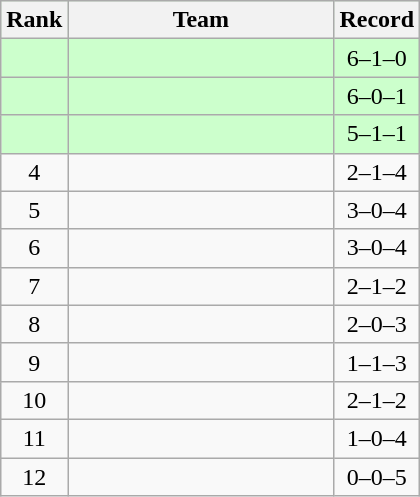<table class=wikitable style="text-align:center;">
<tr bgcolor=#ccffcc>
<th>Rank</th>
<th width=170>Team</th>
<th>Record</th>
</tr>
<tr bgcolor=#ccffcc>
<td></td>
<td align=left></td>
<td>6–1–0</td>
</tr>
<tr bgcolor=#ccffcc>
<td></td>
<td align=left></td>
<td>6–0–1</td>
</tr>
<tr bgcolor=#ccffcc>
<td></td>
<td align=left></td>
<td>5–1–1</td>
</tr>
<tr>
<td>4</td>
<td align=left></td>
<td>2–1–4</td>
</tr>
<tr>
<td>5</td>
<td align=left></td>
<td>3–0–4</td>
</tr>
<tr>
<td>6</td>
<td align=left></td>
<td>3–0–4</td>
</tr>
<tr>
<td>7</td>
<td align=left></td>
<td>2–1–2</td>
</tr>
<tr>
<td>8</td>
<td align=left></td>
<td>2–0–3</td>
</tr>
<tr>
<td>9</td>
<td align=left></td>
<td>1–1–3</td>
</tr>
<tr>
<td>10</td>
<td align=left></td>
<td>2–1–2</td>
</tr>
<tr>
<td>11</td>
<td align=left></td>
<td>1–0–4</td>
</tr>
<tr>
<td>12</td>
<td align=left></td>
<td>0–0–5</td>
</tr>
</table>
